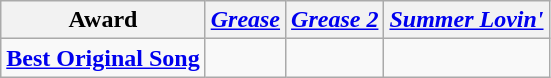<table class="wikitable">
<tr>
<th>Award</th>
<th><em><a href='#'>Grease</a></em></th>
<th><em><a href='#'>Grease 2</a></em></th>
<th><em><a href='#'>Summer Lovin'</a></em></th>
</tr>
<tr>
<td><strong><a href='#'>Best Original Song</a></strong></td>
<td></td>
<td></td>
<td></td>
</tr>
</table>
